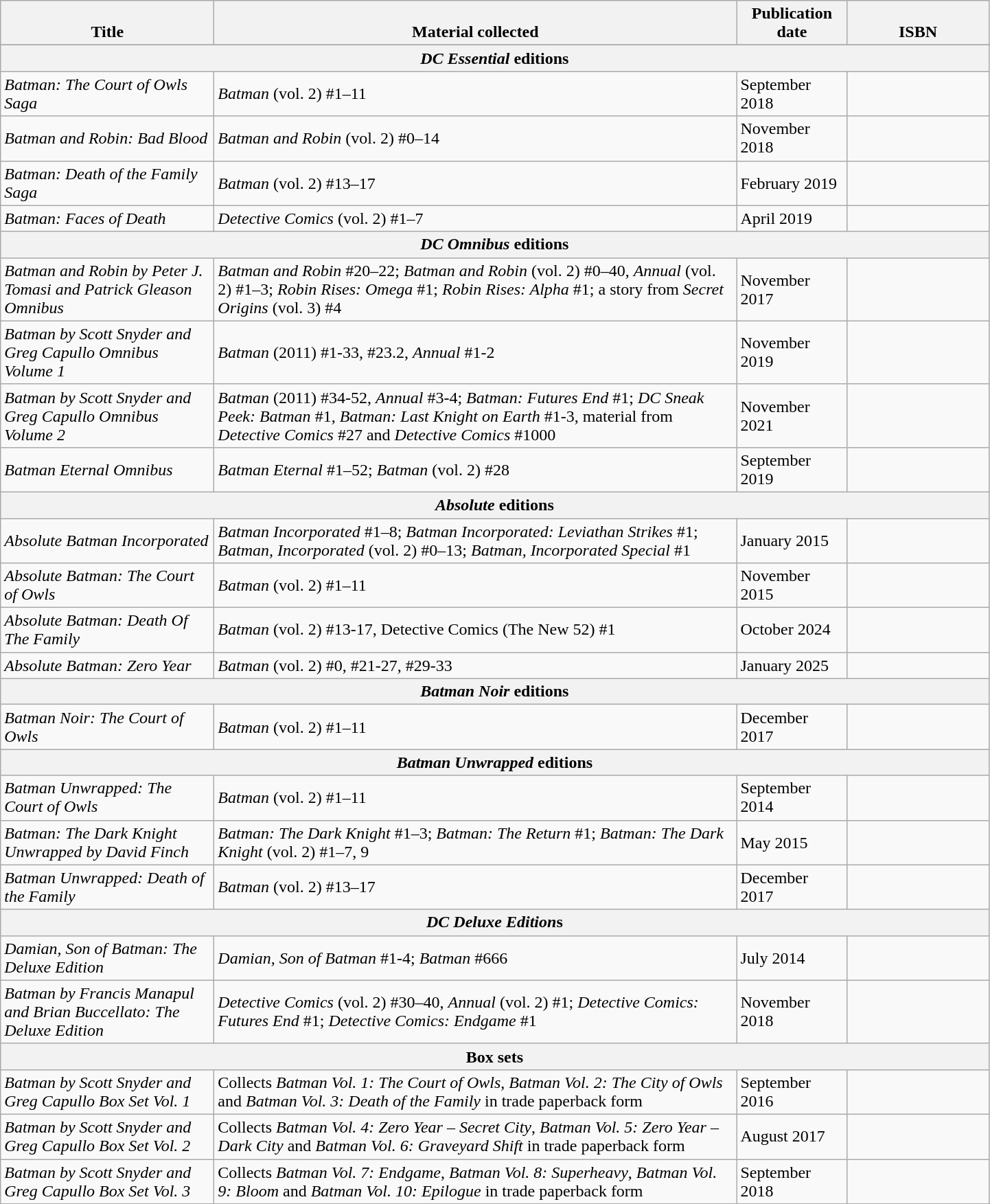<table class="wikitable collapsible">
<tr>
<th style="vertical-align:bottom; width:200px;">Title</th>
<th style="vertical-align:bottom; width:500px;" class="unsortable">Material collected</th>
<th style="vertical-align:bottom; width:100px;">Publication date</th>
<th style="vertical-align:bottom; width:130px;">ISBN</th>
</tr>
<tr style="vertical-align:top;">
</tr>
<tr>
<th colspan="4"><em>DC Essential</em> editions</th>
</tr>
<tr>
<td><em>Batman: The Court of Owls Saga</em></td>
<td><em>Batman</em> (vol. 2) #1–11</td>
<td>September 2018</td>
<td></td>
</tr>
<tr>
<td><em>Batman and Robin: Bad Blood</em></td>
<td><em>Batman and Robin</em> (vol. 2) #0–14</td>
<td>November 2018</td>
<td></td>
</tr>
<tr>
<td><em>Batman: Death of the Family Saga</em></td>
<td><em>Batman</em> (vol. 2) #13–17</td>
<td>February 2019</td>
<td></td>
</tr>
<tr>
<td><em>Batman: Faces of Death</em></td>
<td><em>Detective Comics</em> (vol. 2) #1–7</td>
<td>April 2019</td>
<td></td>
</tr>
<tr>
<th colspan="4"><em>DC Omnibus</em> editions</th>
</tr>
<tr>
<td><em>Batman and Robin by Peter J. Tomasi and Patrick Gleason Omnibus</em></td>
<td><em>Batman and Robin</em> #20–22; <em>Batman and Robin</em> (vol. 2) #0–40, <em>Annual</em> (vol. 2) #1–3; <em>Robin Rises: Omega</em> #1; <em>Robin Rises: Alpha</em> #1; a story from <em>Secret Origins</em> (vol. 3) #4</td>
<td>November 2017</td>
<td></td>
</tr>
<tr>
<td><em>Batman by Scott Snyder and Greg Capullo Omnibus Volume 1</em></td>
<td><em>Batman</em> (2011) #1-33, #23.2, <em>Annual</em> #1-2</td>
<td>November 2019</td>
<td></td>
</tr>
<tr>
<td><em>Batman by Scott Snyder and Greg Capullo Omnibus Volume 2</em></td>
<td><em>Batman</em> (2011) #34-52, <em>Annual</em> #3-4; <em>Batman: Futures End</em> #1; <em>DC Sneak Peek: Batman</em> #1, <em>Batman: Last Knight on Earth</em> #1-3, material from <em>Detective Comics</em> #27 and <em>Detective Comics</em> #1000</td>
<td>November 2021</td>
<td></td>
</tr>
<tr>
<td><em>Batman Eternal Omnibus</em></td>
<td><em>Batman Eternal</em> #1–52; <em>Batman </em> (vol. 2) #28</td>
<td>September 2019</td>
<td></td>
</tr>
<tr>
<th colspan="4"><em>Absolute</em> editions</th>
</tr>
<tr>
<td><em>Absolute Batman Incorporated</em></td>
<td><em>Batman Incorporated</em> #1–8; <em>Batman Incorporated: Leviathan Strikes</em> #1; <em>Batman, Incorporated</em> (vol. 2) #0–13; <em>Batman, Incorporated Special</em> #1</td>
<td>January 2015</td>
<td></td>
</tr>
<tr>
<td><em>Absolute Batman: The Court of Owls</em></td>
<td><em>Batman</em> (vol. 2) #1–11</td>
<td>November 2015</td>
<td></td>
</tr>
<tr>
<td><em>Absolute Batman: Death Of The Family</em></td>
<td><em>Batman</em> (vol. 2) #13-17, Detective Comics (The New 52) #1</td>
<td>October 2024</td>
<td></td>
</tr>
<tr>
<td><em>Absolute Batman: Zero Year</em></td>
<td><em>Batman</em> (vol. 2) #0, #21-27, #29-33</td>
<td>January 2025</td>
<td></td>
</tr>
<tr>
<th colspan="4"><em>Batman Noir</em> editions</th>
</tr>
<tr>
<td><em>Batman Noir: The Court of Owls</em></td>
<td><em>Batman</em> (vol. 2) #1–11</td>
<td>December 2017</td>
<td></td>
</tr>
<tr>
<th colspan="4"><em>Batman Unwrapped</em> editions</th>
</tr>
<tr>
<td><em>Batman Unwrapped: The Court of Owls</em></td>
<td><em>Batman</em> (vol. 2) #1–11</td>
<td>September 2014</td>
<td></td>
</tr>
<tr>
<td><em>Batman: The Dark Knight Unwrapped by David Finch</em></td>
<td><em>Batman: The Dark Knight</em> #1–3; <em>Batman: The Return</em> #1; <em>Batman: The Dark Knight</em> (vol. 2) #1–7, 9</td>
<td>May 2015</td>
<td></td>
</tr>
<tr>
<td><em>Batman Unwrapped: Death of the Family</em></td>
<td><em>Batman</em> (vol. 2) #13–17</td>
<td>December 2017</td>
<td></td>
</tr>
<tr>
<th colspan="4"><em>DC Deluxe Edition</em>s</th>
</tr>
<tr>
<td><em>Damian, Son of Batman: The Deluxe Edition</em></td>
<td><em>Damian, Son of Batman</em> #1-4; <em>Batman</em> #666</td>
<td>July 2014</td>
<td></td>
</tr>
<tr>
<td><em>Batman by Francis Manapul and Brian Buccellato: The Deluxe Edition</em></td>
<td><em>Detective Comics</em> (vol. 2) #30–40, <em>Annual</em> (vol. 2) #1; <em>Detective Comics: Futures End</em> #1; <em>Detective Comics: Endgame</em> #1</td>
<td>November 2018</td>
<td></td>
</tr>
<tr>
<th colspan="4">Box sets</th>
</tr>
<tr>
<td><em>Batman by Scott Snyder and Greg Capullo Box Set Vol. 1</em></td>
<td>Collects <em>Batman Vol. 1: The Court of Owls</em>, <em>Batman Vol. 2: The City of Owls</em> and <em>Batman Vol. 3: Death of the Family</em> in trade paperback form</td>
<td>September 2016</td>
<td></td>
</tr>
<tr>
<td><em>Batman by Scott Snyder and Greg Capullo Box Set Vol. 2</em></td>
<td>Collects <em>Batman Vol. 4: Zero Year – Secret City</em>, <em>Batman Vol. 5: Zero Year – Dark City</em> and <em>Batman Vol. 6: Graveyard Shift</em> in trade paperback form</td>
<td>August 2017</td>
<td></td>
</tr>
<tr>
<td><em>Batman by Scott Snyder and Greg Capullo Box Set Vol. 3</em></td>
<td>Collects <em>Batman Vol. 7: Endgame</em>, <em>Batman Vol. 8: Superheavy</em>, <em>Batman Vol. 9: Bloom</em> and <em>Batman Vol. 10: Epilogue</em> in trade paperback form</td>
<td>September 2018</td>
<td></td>
</tr>
<tr>
</tr>
</table>
